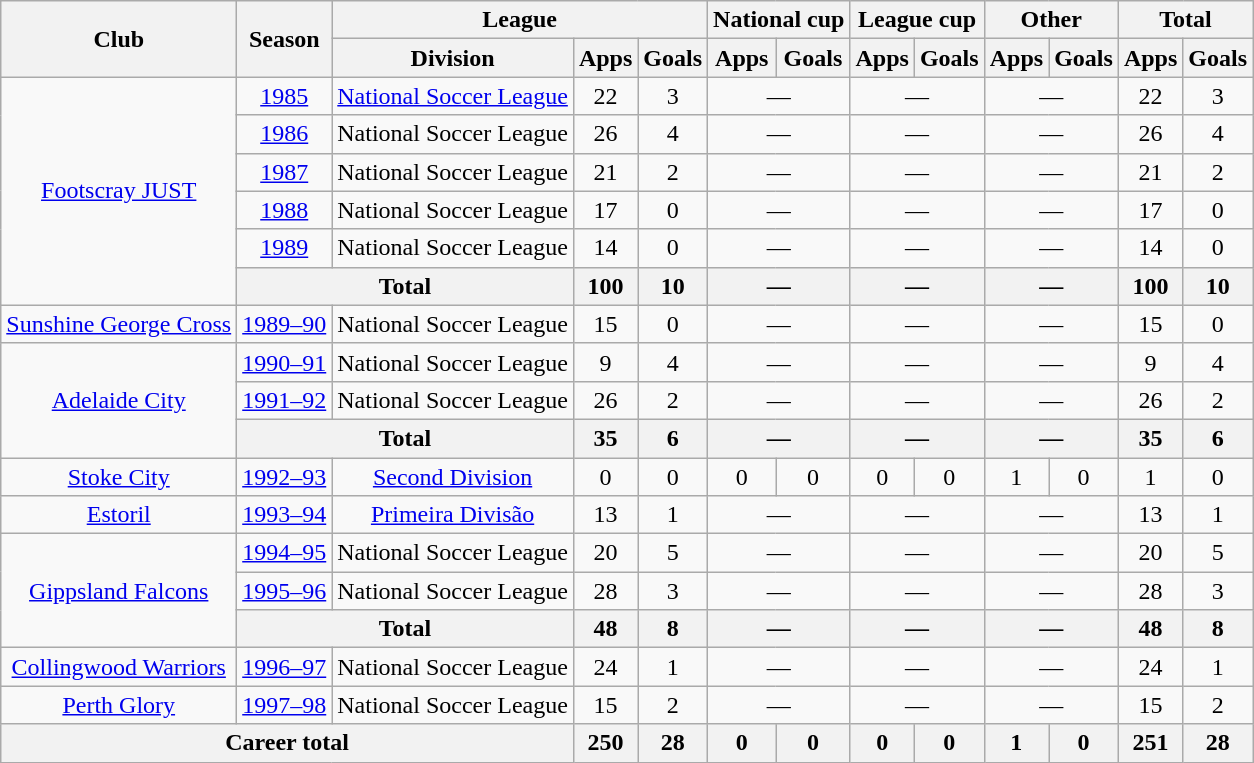<table class="wikitable" style="text-align:center">
<tr>
<th rowspan="2">Club</th>
<th rowspan="2">Season</th>
<th colspan="3">League</th>
<th colspan="2">National cup</th>
<th colspan="2">League cup</th>
<th colspan="2">Other</th>
<th colspan="2">Total</th>
</tr>
<tr>
<th>Division</th>
<th>Apps</th>
<th>Goals</th>
<th>Apps</th>
<th>Goals</th>
<th>Apps</th>
<th>Goals</th>
<th>Apps</th>
<th>Goals</th>
<th>Apps</th>
<th>Goals</th>
</tr>
<tr>
<td rowspan="6"><a href='#'>Footscray JUST</a></td>
<td><a href='#'>1985</a></td>
<td><a href='#'>National Soccer League</a></td>
<td>22</td>
<td>3</td>
<td colspan="2">—</td>
<td colspan="2">—</td>
<td colspan="2">—</td>
<td>22</td>
<td>3</td>
</tr>
<tr>
<td><a href='#'>1986</a></td>
<td>National Soccer League</td>
<td>26</td>
<td>4</td>
<td colspan="2">—</td>
<td colspan="2">—</td>
<td colspan="2">—</td>
<td>26</td>
<td>4</td>
</tr>
<tr>
<td><a href='#'>1987</a></td>
<td>National Soccer League</td>
<td>21</td>
<td>2</td>
<td colspan="2">—</td>
<td colspan="2">—</td>
<td colspan="2">—</td>
<td>21</td>
<td>2</td>
</tr>
<tr>
<td><a href='#'>1988</a></td>
<td>National Soccer League</td>
<td>17</td>
<td>0</td>
<td colspan="2">—</td>
<td colspan="2">—</td>
<td colspan="2">—</td>
<td>17</td>
<td>0</td>
</tr>
<tr>
<td><a href='#'>1989</a></td>
<td>National Soccer League</td>
<td>14</td>
<td>0</td>
<td colspan="2">—</td>
<td colspan="2">—</td>
<td colspan="2">—</td>
<td>14</td>
<td>0</td>
</tr>
<tr>
<th colspan="2">Total</th>
<th>100</th>
<th>10</th>
<th colspan="2">—</th>
<th colspan="2">—</th>
<th colspan="2">—</th>
<th>100</th>
<th>10</th>
</tr>
<tr>
<td><a href='#'>Sunshine George Cross</a></td>
<td><a href='#'>1989–90</a></td>
<td>National Soccer League</td>
<td>15</td>
<td>0</td>
<td colspan="2">—</td>
<td colspan="2">—</td>
<td colspan="2">—</td>
<td>15</td>
<td>0</td>
</tr>
<tr>
<td rowspan="3"><a href='#'>Adelaide City</a></td>
<td><a href='#'>1990–91</a></td>
<td>National Soccer League</td>
<td>9</td>
<td>4</td>
<td colspan="2">—</td>
<td colspan="2">—</td>
<td colspan="2">—</td>
<td>9</td>
<td>4</td>
</tr>
<tr>
<td><a href='#'>1991–92</a></td>
<td>National Soccer League</td>
<td>26</td>
<td>2</td>
<td colspan="2">—</td>
<td colspan="2">—</td>
<td colspan="2">—</td>
<td>26</td>
<td>2</td>
</tr>
<tr>
<th colspan="2">Total</th>
<th>35</th>
<th>6</th>
<th colspan="2">—</th>
<th colspan="2">—</th>
<th colspan="2">—</th>
<th>35</th>
<th>6</th>
</tr>
<tr>
<td><a href='#'>Stoke City</a></td>
<td><a href='#'>1992–93</a></td>
<td><a href='#'>Second Division</a></td>
<td>0</td>
<td>0</td>
<td>0</td>
<td>0</td>
<td>0</td>
<td>0</td>
<td>1</td>
<td>0</td>
<td>1</td>
<td>0</td>
</tr>
<tr>
<td><a href='#'>Estoril</a></td>
<td><a href='#'>1993–94</a></td>
<td><a href='#'>Primeira Divisão</a></td>
<td>13</td>
<td>1</td>
<td colspan="2">—</td>
<td colspan="2">—</td>
<td colspan="2">—</td>
<td>13</td>
<td>1</td>
</tr>
<tr>
<td rowspan="3"><a href='#'>Gippsland Falcons</a></td>
<td><a href='#'>1994–95</a></td>
<td>National Soccer League</td>
<td>20</td>
<td>5</td>
<td colspan="2">—</td>
<td colspan="2">—</td>
<td colspan="2">—</td>
<td>20</td>
<td>5</td>
</tr>
<tr>
<td><a href='#'>1995–96</a></td>
<td>National Soccer League</td>
<td>28</td>
<td>3</td>
<td colspan="2">—</td>
<td colspan="2">—</td>
<td colspan="2">—</td>
<td>28</td>
<td>3</td>
</tr>
<tr>
<th colspan="2">Total</th>
<th>48</th>
<th>8</th>
<th colspan="2">—</th>
<th colspan="2">—</th>
<th colspan="2">—</th>
<th>48</th>
<th>8</th>
</tr>
<tr>
<td><a href='#'>Collingwood Warriors</a></td>
<td><a href='#'>1996–97</a></td>
<td>National Soccer League</td>
<td>24</td>
<td>1</td>
<td colspan="2">—</td>
<td colspan="2">—</td>
<td colspan="2">—</td>
<td>24</td>
<td>1</td>
</tr>
<tr>
<td><a href='#'>Perth Glory</a></td>
<td><a href='#'>1997–98</a></td>
<td>National Soccer League</td>
<td>15</td>
<td>2</td>
<td colspan="2">—</td>
<td colspan="2">—</td>
<td colspan="2">—</td>
<td>15</td>
<td>2</td>
</tr>
<tr>
<th colspan="3">Career total</th>
<th>250</th>
<th>28</th>
<th>0</th>
<th>0</th>
<th>0</th>
<th>0</th>
<th>1</th>
<th>0</th>
<th>251</th>
<th>28</th>
</tr>
</table>
